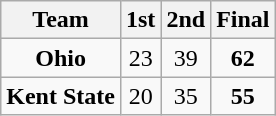<table class="wikitable" style="text-align:center">
<tr>
<th>Team</th>
<th>1st</th>
<th>2nd</th>
<th>Final</th>
</tr>
<tr>
<td><strong>Ohio</strong></td>
<td>23</td>
<td>39</td>
<td><strong>62</strong></td>
</tr>
<tr>
<td><strong>Kent State</strong></td>
<td>20</td>
<td>35</td>
<td><strong>55</strong></td>
</tr>
</table>
